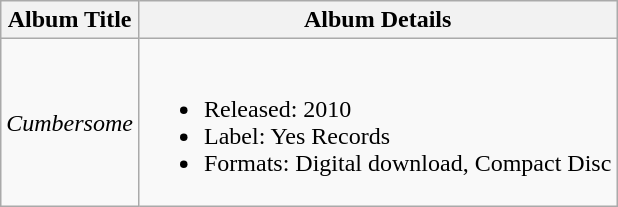<table class="wikitable">
<tr>
<th>Album Title</th>
<th>Album Details</th>
</tr>
<tr>
<td><em>Cumbersome</em></td>
<td><br><ul><li>Released: 2010</li><li>Label: Yes Records</li><li>Formats: Digital download, Compact Disc</li></ul></td>
</tr>
</table>
